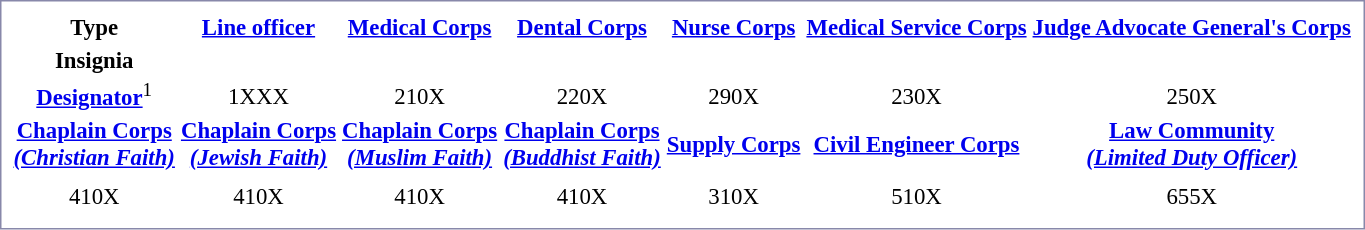<table style="text-align:center; border:1px solid #8888aa; background-color:white; padding:5px; font-size:95%; margin: 0px 8px 8px 0px;">
<tr>
<th>Type</th>
<th><a href='#'>Line officer</a></th>
<th><a href='#'>Medical Corps</a></th>
<th><a href='#'>Dental Corps</a></th>
<th><a href='#'>Nurse Corps</a></th>
<th><a href='#'>Medical Service Corps</a></th>
<th><a href='#'>Judge Advocate General's Corps</a></th>
</tr>
<tr>
<td><strong>Insignia</strong></td>
<td></td>
<td></td>
<td></td>
<td></td>
<td></td>
<td></td>
</tr>
<tr>
<td><strong><a href='#'>Designator</a></strong><sup>1</sup></td>
<td>1XXX</td>
<td>210X</td>
<td>220X</td>
<td>290X</td>
<td>230X</td>
<td>250X</td>
</tr>
<tr>
<th><a href='#'>Chaplain Corps</a><br><em><a href='#'>(Christian Faith)</a></em></th>
<th><a href='#'>Chaplain Corps</a><br><em><a href='#'>(Jewish Faith)</a></em></th>
<th><a href='#'>Chaplain Corps</a><br><em><a href='#'>(Muslim Faith)</a></em></th>
<th><a href='#'>Chaplain Corps</a><br><em><a href='#'>(Buddhist Faith)</a></em></th>
<th><a href='#'>Supply Corps</a></th>
<th><a href='#'>Civil Engineer Corps</a></th>
<th><a href='#'>Law Community</a><br><em><a href='#'>(Limited Duty Officer)</a></em></th>
</tr>
<tr>
<td></td>
<td></td>
<td></td>
<td></td>
<td></td>
<td></td>
<td></td>
</tr>
<tr>
<td>410X</td>
<td>410X</td>
<td>410X</td>
<td>410X</td>
<td>310X</td>
<td>510X</td>
<td>655X</td>
</tr>
<tr>
<td colspan=7></td>
</tr>
</table>
